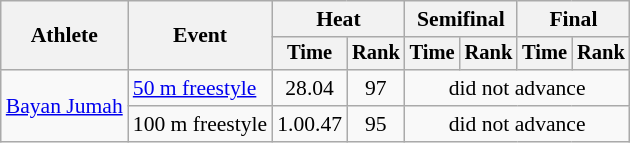<table class=wikitable style="font-size:90%">
<tr>
<th rowspan="2">Athlete</th>
<th rowspan="2">Event</th>
<th colspan="2">Heat</th>
<th colspan="2">Semifinal</th>
<th colspan="2">Final</th>
</tr>
<tr style="font-size:95%">
<th>Time</th>
<th>Rank</th>
<th>Time</th>
<th>Rank</th>
<th>Time</th>
<th>Rank</th>
</tr>
<tr align=center>
<td align=left rowspan=2><a href='#'>Bayan Jumah</a></td>
<td align=left><a href='#'>50 m freestyle</a></td>
<td>28.04</td>
<td>97</td>
<td colspan=4>did not advance</td>
</tr>
<tr align=center>
<td align=left>100 m freestyle</td>
<td>1.00.47</td>
<td>95</td>
<td colspan=4>did not advance</td>
</tr>
</table>
